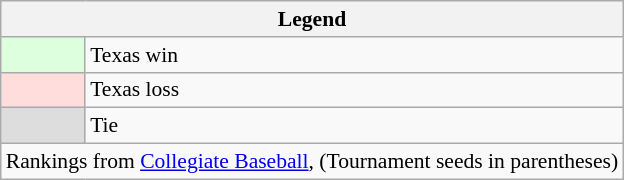<table class="wikitable" style="font-size:90%">
<tr>
<th colspan="2">Legend</th>
</tr>
<tr>
<td bgcolor="#ddffdd"> </td>
<td>Texas win</td>
</tr>
<tr>
<td bgcolor="#ffdddd"> </td>
<td>Texas loss</td>
</tr>
<tr>
<td bgcolor="#dddddd"> </td>
<td>Tie</td>
</tr>
<tr>
<td colspan=2>Rankings from <a href='#'>Collegiate Baseball</a>, (Tournament seeds in parentheses)</td>
</tr>
</table>
